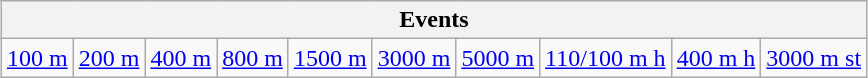<table class="wikitable" style="margin: 1em auto 1em auto">
<tr>
<th colspan=11>Events</th>
</tr>
<tr>
<td><a href='#'>100 m</a></td>
<td><a href='#'>200 m</a></td>
<td><a href='#'>400 m</a></td>
<td><a href='#'>800 m</a></td>
<td><a href='#'>1500 m</a></td>
<td><a href='#'>3000 m</a></td>
<td><a href='#'>5000 m</a></td>
<td><a href='#'>110/100 m h</a></td>
<td><a href='#'>400 m h</a></td>
<td><a href='#'>3000 m st</a></td>
</tr>
</table>
